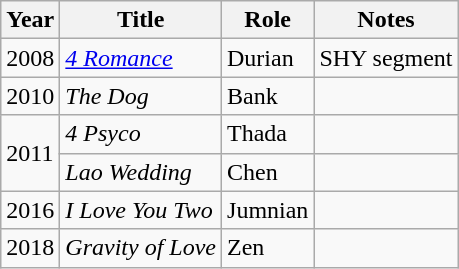<table class="wikitable sortable">
<tr>
<th>Year</th>
<th>Title</th>
<th>Role</th>
<th class="unsortable">Notes</th>
</tr>
<tr>
<td>2008</td>
<td><em><a href='#'>4 Romance</a></em></td>
<td>Durian</td>
<td>SHY segment</td>
</tr>
<tr>
<td>2010</td>
<td><em>The Dog</em></td>
<td>Bank</td>
<td></td>
</tr>
<tr>
<td rowspan="2">2011</td>
<td><em>4 Psyco</em></td>
<td>Thada</td>
<td></td>
</tr>
<tr>
<td><em>Lao Wedding</em></td>
<td>Chen</td>
<td></td>
</tr>
<tr>
<td>2016</td>
<td><em>I Love You Two</em></td>
<td>Jumnian</td>
<td></td>
</tr>
<tr>
<td>2018</td>
<td><em>Gravity of Love</em></td>
<td>Zen</td>
<td></td>
</tr>
</table>
